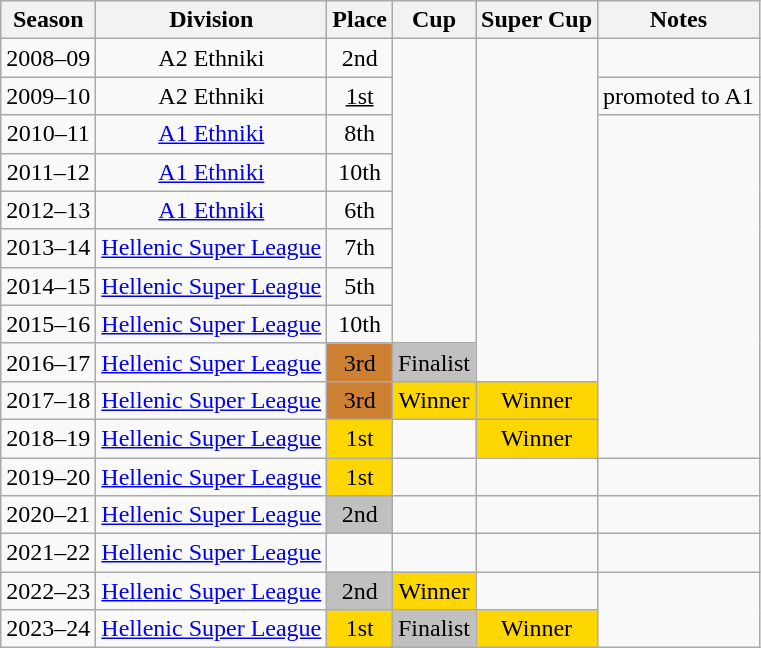<table class="wikitable" style="text-align:center">
<tr>
<th>Season</th>
<th>Division</th>
<th>Place</th>
<th>Cup</th>
<th>Super Cup</th>
<th>Notes</th>
</tr>
<tr>
<td>2008–09</td>
<td>A2 Ethniki</td>
<td>2nd</td>
<td rowspan="8"></td>
<td rowspan="9"></td>
<td></td>
</tr>
<tr>
<td>2009–10</td>
<td>A2 Ethniki</td>
<td><u>1st</u></td>
<td>promoted to A1</td>
</tr>
<tr>
<td>2010–11</td>
<td><a href='#'>A1 Ethniki</a></td>
<td>8th</td>
<td rowspan="9"></td>
</tr>
<tr>
<td>2011–12</td>
<td><a href='#'>A1 Ethniki</a></td>
<td>10th</td>
</tr>
<tr>
<td>2012–13</td>
<td><a href='#'>A1 Ethniki</a></td>
<td>6th</td>
</tr>
<tr>
<td>2013–14</td>
<td><a href='#'>Hellenic Super League</a></td>
<td>7th</td>
</tr>
<tr>
<td>2014–15</td>
<td><a href='#'>Hellenic Super League</a></td>
<td>5th</td>
</tr>
<tr>
<td>2015–16</td>
<td><a href='#'>Hellenic Super League</a></td>
<td>10th</td>
</tr>
<tr>
<td>2016–17</td>
<td><a href='#'>Hellenic Super League</a></td>
<td bgcolor= #CD7F32>3rd</td>
<td bgcolor="silver">Finalist</td>
</tr>
<tr>
<td>2017–18</td>
<td><a href='#'>Hellenic Super League</a></td>
<td bgcolor= #CD7F32>3rd</td>
<td bgcolor="gold">Winner</td>
<td bgcolor="gold">Winner</td>
</tr>
<tr>
<td>2018–19</td>
<td><a href='#'>Hellenic Super League</a></td>
<td bgcolor="gold">1st</td>
<td></td>
<td bgcolor="gold">Winner</td>
</tr>
<tr>
<td>2019–20</td>
<td><a href='#'>Hellenic Super League</a></td>
<td bgcolor="gold">1st</td>
<td></td>
<td></td>
<td></td>
</tr>
<tr>
<td>2020–21</td>
<td><a href='#'>Hellenic Super League</a></td>
<td bgcolor="silver">2nd</td>
<td></td>
<td></td>
<td></td>
</tr>
<tr>
<td>2021–22</td>
<td><a href='#'>Hellenic Super League</a></td>
<td></td>
<td></td>
<td></td>
<td></td>
</tr>
<tr>
<td>2022–23</td>
<td><a href='#'>Hellenic Super League</a></td>
<td bgcolor="silver">2nd</td>
<td bgcolor="gold">Winner</td>
<td></td>
</tr>
<tr>
<td>2023–24</td>
<td><a href='#'>Hellenic Super League</a></td>
<td bgcolor="gold">1st</td>
<td bgcolor="silver">Finalist</td>
<td bgcolor="gold">Winner</td>
</tr>
</table>
